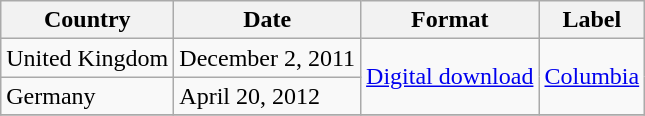<table class="wikitable">
<tr>
<th>Country</th>
<th>Date</th>
<th>Format</th>
<th>Label</th>
</tr>
<tr>
<td scope="row">United Kingdom</td>
<td>December 2, 2011</td>
<td rowspan="2"><a href='#'>Digital download</a></td>
<td rowspan="2"><a href='#'>Columbia</a></td>
</tr>
<tr>
<td scope="row">Germany</td>
<td>April 20, 2012</td>
</tr>
<tr>
</tr>
</table>
